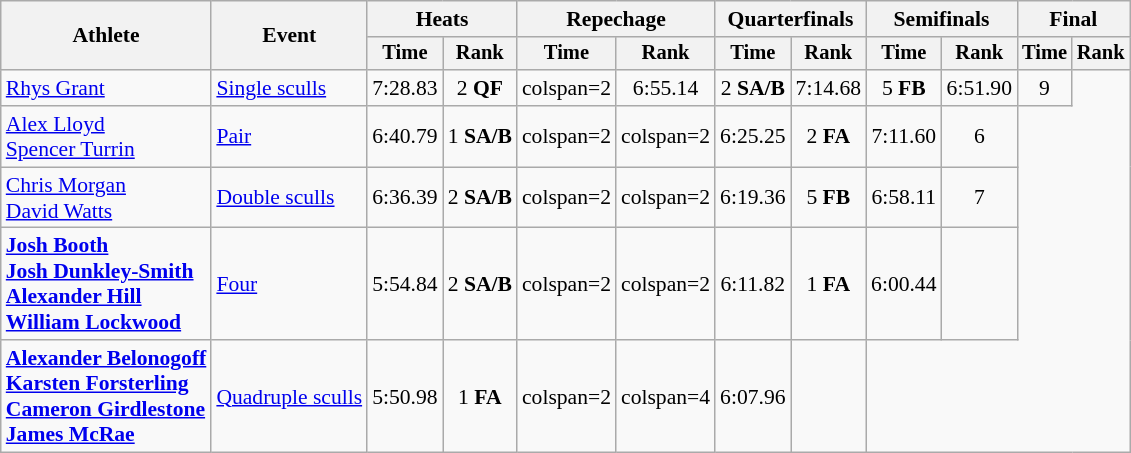<table class="wikitable" style="font-size:90%">
<tr>
<th rowspan="2">Athlete</th>
<th rowspan="2">Event</th>
<th colspan="2">Heats</th>
<th colspan="2">Repechage</th>
<th colspan="2">Quarterfinals</th>
<th colspan="2">Semifinals</th>
<th colspan="2">Final</th>
</tr>
<tr style="font-size:95%">
<th>Time</th>
<th>Rank</th>
<th>Time</th>
<th>Rank</th>
<th>Time</th>
<th>Rank</th>
<th>Time</th>
<th>Rank</th>
<th>Time</th>
<th>Rank</th>
</tr>
<tr align=center>
<td align=left><a href='#'>Rhys Grant</a></td>
<td align=left><a href='#'>Single sculls</a></td>
<td>7:28.83</td>
<td>2 <strong>QF</strong></td>
<td>colspan=2 </td>
<td>6:55.14</td>
<td>2 <strong>SA/B</strong></td>
<td>7:14.68</td>
<td>5 <strong>FB</strong></td>
<td>6:51.90</td>
<td>9</td>
</tr>
<tr align=center>
<td align=left><a href='#'>Alex Lloyd</a><br><a href='#'>Spencer Turrin</a></td>
<td align=left><a href='#'>Pair</a></td>
<td>6:40.79</td>
<td>1 <strong>SA/B</strong></td>
<td>colspan=2 </td>
<td>colspan=2 </td>
<td>6:25.25</td>
<td>2 <strong>FA</strong></td>
<td>7:11.60</td>
<td>6</td>
</tr>
<tr align=center>
<td align=left><a href='#'>Chris Morgan</a><br><a href='#'>David Watts</a></td>
<td align=left><a href='#'>Double sculls</a></td>
<td>6:36.39</td>
<td>2 <strong>SA/B</strong></td>
<td>colspan=2 </td>
<td>colspan=2 </td>
<td>6:19.36</td>
<td>5 <strong>FB</strong></td>
<td>6:58.11</td>
<td>7</td>
</tr>
<tr align=center>
<td align=left><strong><a href='#'>Josh Booth</a><br><a href='#'>Josh Dunkley-Smith</a><br><a href='#'>Alexander Hill</a><br><a href='#'>William Lockwood</a></strong></td>
<td align=left><a href='#'>Four</a></td>
<td>5:54.84</td>
<td>2 <strong>SA/B</strong></td>
<td>colspan=2 </td>
<td>colspan=2 </td>
<td>6:11.82</td>
<td>1 <strong>FA</strong></td>
<td>6:00.44</td>
<td></td>
</tr>
<tr align=center>
<td align=left><strong><a href='#'>Alexander Belonogoff</a><br><a href='#'>Karsten Forsterling</a><br><a href='#'>Cameron Girdlestone</a><br><a href='#'>James McRae</a></strong></td>
<td align=left><a href='#'>Quadruple sculls</a></td>
<td>5:50.98</td>
<td>1 <strong>FA</strong></td>
<td>colspan=2 </td>
<td>colspan=4 </td>
<td>6:07.96</td>
<td></td>
</tr>
</table>
